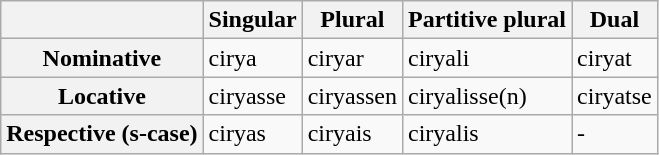<table class="wikitable">
<tr>
<th></th>
<th>Singular</th>
<th>Plural</th>
<th>Partitive plural</th>
<th>Dual</th>
</tr>
<tr>
<th>Nominative</th>
<td>cirya</td>
<td>ciryar</td>
<td>ciryali</td>
<td>ciryat</td>
</tr>
<tr>
<th>Locative</th>
<td>ciryasse</td>
<td>ciryassen</td>
<td>ciryalisse(n)</td>
<td>ciryatse</td>
</tr>
<tr>
<th>Respective (s-case)</th>
<td>ciryas</td>
<td>ciryais</td>
<td>ciryalis</td>
<td>-</td>
</tr>
</table>
